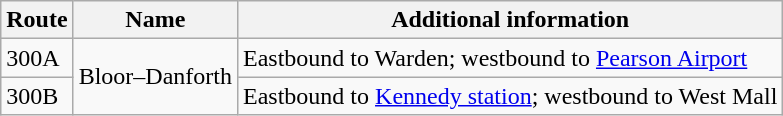<table class="wikitable">
<tr>
<th>Route</th>
<th>Name</th>
<th>Additional information</th>
</tr>
<tr>
<td>300A</td>
<td rowspan="2">Bloor–Danforth</td>
<td>Eastbound to Warden; westbound to <a href='#'>Pearson Airport</a><br></td>
</tr>
<tr>
<td>300B</td>
<td>Eastbound to <a href='#'>Kennedy station</a>; westbound to West Mall<br></td>
</tr>
</table>
